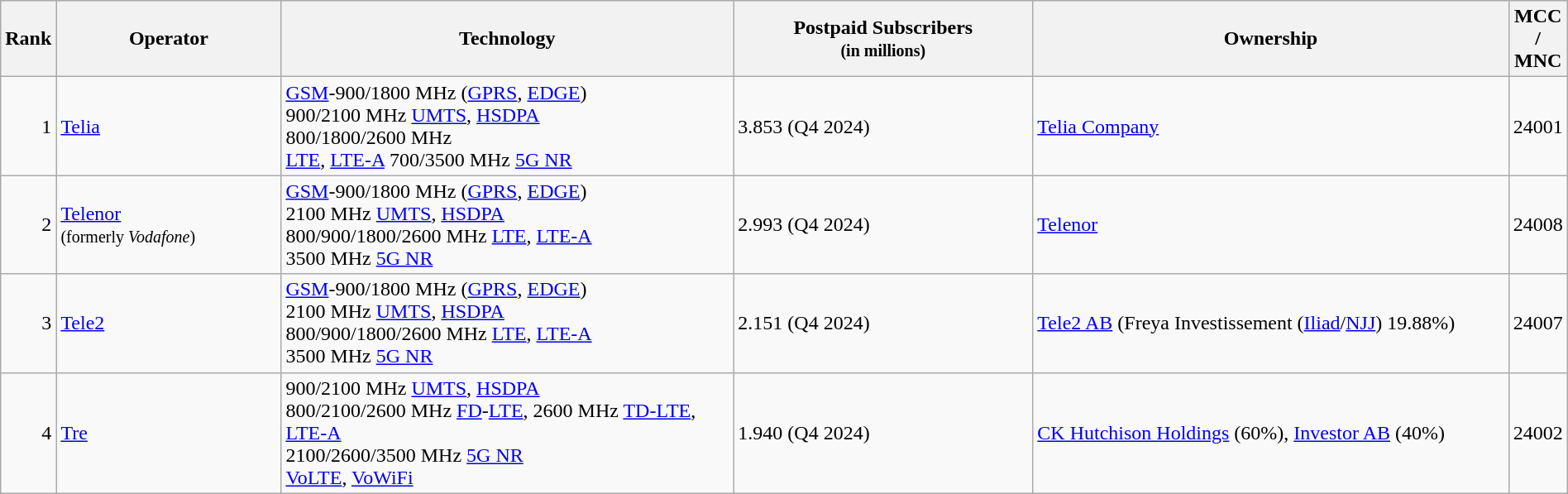<table class="wikitable" style="width:100%;">
<tr>
<th style="width:3%;">Rank</th>
<th style="width:15%;">Operator</th>
<th style="width:30%;">Technology</th>
<th style="width:20%;">Postpaid Subscribers<br><small>(in millions)</small></th>
<th style="width:32%;">Ownership</th>
<th>MCC / MNC</th>
</tr>
<tr>
<td align=right>1</td>
<td><a href='#'>Telia</a></td>
<td><a href='#'>GSM</a>-900/1800 MHz (<a href='#'>GPRS</a>, <a href='#'>EDGE</a>)<br>900/2100 MHz <a href='#'>UMTS</a>, <a href='#'>HSDPA</a><br>800/1800/2600 MHz<br><a href='#'>LTE</a>, <a href='#'>LTE-A</a> 
700/3500 MHz <a href='#'>5G NR</a></td>
<td>3.853 (Q4 2024)</td>
<td><a href='#'>Telia Company</a></td>
<td>24001</td>
</tr>
<tr>
<td align=right>2</td>
<td><a href='#'>Telenor</a> <br> <small>(formerly <em>Vodafone</em>)</small></td>
<td><a href='#'>GSM</a>-900/1800 MHz (<a href='#'>GPRS</a>, <a href='#'>EDGE</a>)<br>2100 MHz <a href='#'>UMTS</a>, <a href='#'>HSDPA</a><br>800/900/1800/2600 MHz <a href='#'>LTE</a>, <a href='#'>LTE-A</a> <br>3500 MHz <a href='#'>5G NR</a></td>
<td>2.993 (Q4 2024)</td>
<td><a href='#'>Telenor</a></td>
<td>24008</td>
</tr>
<tr>
<td align=right>3</td>
<td><a href='#'>Tele2</a> <br></td>
<td><a href='#'>GSM</a>-900/1800 MHz (<a href='#'>GPRS</a>, <a href='#'>EDGE</a>)<br>2100 MHz <a href='#'>UMTS</a>, <a href='#'>HSDPA</a><br>800/900/1800/2600 MHz <a href='#'>LTE</a>, <a href='#'>LTE-A</a><br>3500 MHz <a href='#'>5G NR</a></td>
<td>2.151 (Q4 2024)</td>
<td><a href='#'>Tele2 AB</a> (Freya Investissement (<a href='#'>Iliad</a>/<a href='#'>NJJ</a>) 19.88%)</td>
<td>24007</td>
</tr>
<tr>
<td align=right>4</td>
<td><a href='#'>Tre</a></td>
<td>900/2100 MHz <a href='#'>UMTS</a>, <a href='#'>HSDPA</a><br>800/2100/2600 MHz <a href='#'>FD</a>-<a href='#'>LTE</a>, 2600 MHz <a href='#'>TD-LTE</a>, <a href='#'>LTE-A</a><br>2100/2600/3500 MHz <a href='#'>5G NR</a><br><a href='#'>VoLTE</a>, <a href='#'>VoWiFi</a></td>
<td>1.940 (Q4 2024)</td>
<td><a href='#'>CK Hutchison Holdings</a> (60%), <a href='#'>Investor AB</a> (40%)</td>
<td>24002</td>
</tr>
</table>
